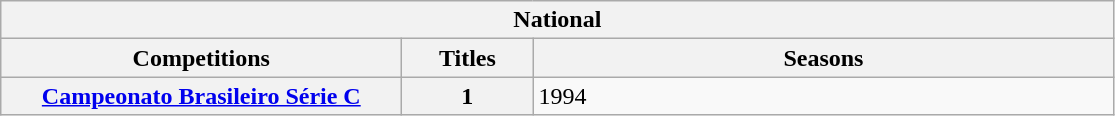<table class="wikitable">
<tr>
<th colspan="3">National</th>
</tr>
<tr>
<th style="width:260px">Competitions</th>
<th style="width:80px">Titles</th>
<th style="width:380px">Seasons</th>
</tr>
<tr>
<th><a href='#'>Campeonato Brasileiro Série C</a></th>
<th style="text-align:center"><strong>1</strong></th>
<td align="left">1994</td>
</tr>
</table>
